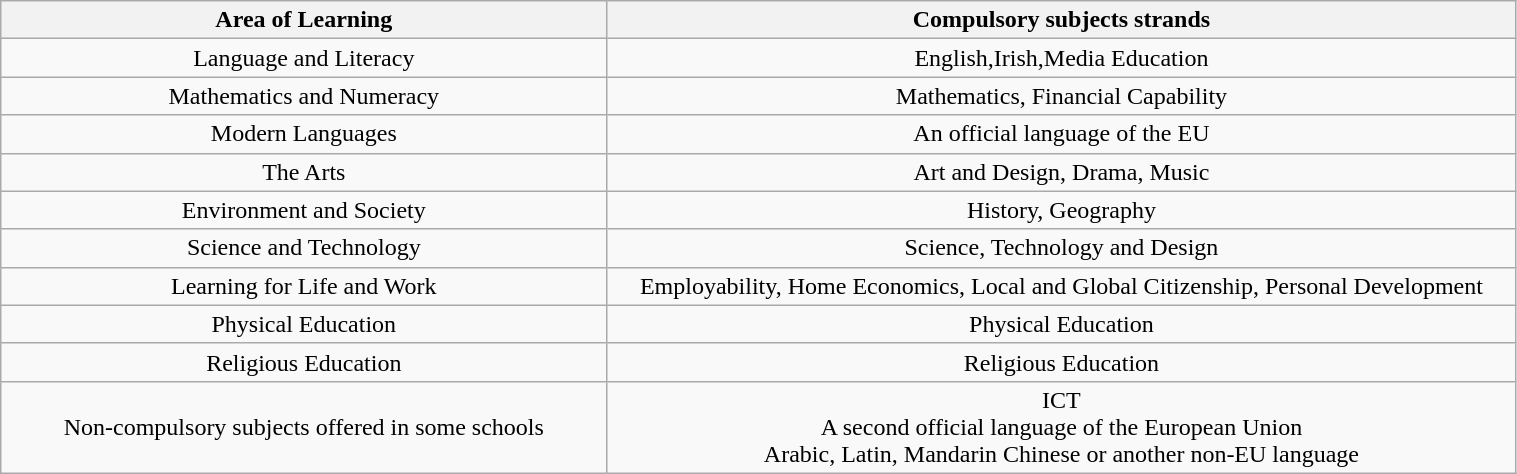<table class="wikitable" width= 80% style="text-align:center; margin-left:1em;">
<tr>
<th width="40%">Area of Learning</th>
<th width="60%">Compulsory subjects strands</th>
</tr>
<tr>
<td align="center">Language and Literacy</td>
<td>English,Irish,Media Education</td>
</tr>
<tr>
<td align="center">Mathematics and Numeracy</td>
<td>Mathematics, Financial Capability</td>
</tr>
<tr>
<td align="center">Modern Languages</td>
<td>An official language of the EU</td>
</tr>
<tr>
<td align="center">The Arts</td>
<td>Art and Design, Drama, Music</td>
</tr>
<tr>
<td align="center">Environment and Society</td>
<td>History, Geography</td>
</tr>
<tr>
<td align="center">Science and Technology</td>
<td>Science, Technology and Design</td>
</tr>
<tr>
<td align="center">Learning for Life and Work</td>
<td>Employability, Home Economics, Local and Global Citizenship, Personal Development</td>
</tr>
<tr>
<td align="center">Physical Education</td>
<td>Physical Education</td>
</tr>
<tr>
<td align="center">Religious Education</td>
<td>Religious Education</td>
</tr>
<tr>
<td align="center">Non-compulsory subjects offered in some schools</td>
<td>ICT<br>A second official language of the European Union<br>Arabic, Latin, Mandarin Chinese or another non-EU language</td>
</tr>
</table>
